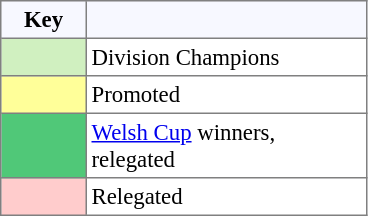<table bgcolor="#f7f8ff" cellpadding="3" cellspacing="0" border="1" style="font-size: 95%; border: gray solid 1px; border-collapse: collapse;text-align:center;">
<tr>
<th width=50>Key</th>
<th width=180></th>
</tr>
<tr>
<td style="background:#D0F0C0;" width="20"></td>
<td bgcolor="#ffffff" align="left">Division Champions</td>
</tr>
<tr>
<td style="background:#FFFF99;" width="20"></td>
<td bgcolor="#ffffff" align="left">Promoted</td>
</tr>
<tr>
<td style="background: #50C878" width="20"></td>
<td bgcolor="#ffffff" align="left"><a href='#'>Welsh Cup</a> winners, relegated</td>
</tr>
<tr>
<td style="background: #FFCCCC" width="20"></td>
<td bgcolor="#ffffff" align="left">Relegated</td>
</tr>
</table>
